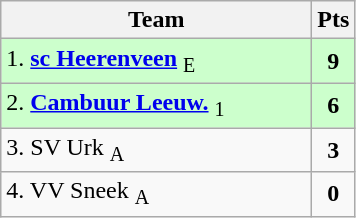<table class="wikitable" style="text-align:center; float:left; margin-right:1em">
<tr>
<th style="width:200px">Team</th>
<th width=20>Pts</th>
</tr>
<tr bgcolor=ccffcc>
<td align=left>1. <strong><a href='#'>sc Heerenveen</a></strong> <sub>E</sub></td>
<td><strong>9</strong></td>
</tr>
<tr bgcolor=ccffcc>
<td align=left>2. <strong><a href='#'>Cambuur Leeuw.</a></strong> <sub>1</sub></td>
<td><strong>6</strong></td>
</tr>
<tr>
<td align=left>3. SV Urk <sub>A</sub></td>
<td><strong>3</strong></td>
</tr>
<tr>
<td align=left>4. VV Sneek <sub>A</sub></td>
<td><strong>0</strong></td>
</tr>
</table>
